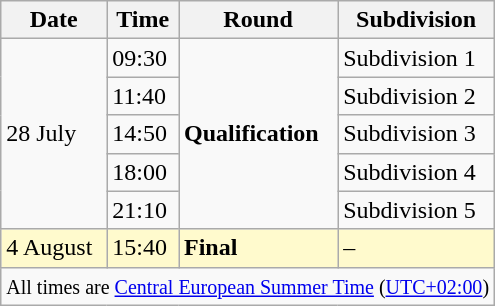<table class="wikitable">
<tr>
<th>Date</th>
<th>Time</th>
<th>Round</th>
<th>Subdivision</th>
</tr>
<tr>
<td rowspan=5>28 July</td>
<td>09:30</td>
<td rowspan=5><strong>Qualification</strong></td>
<td>Subdivision 1</td>
</tr>
<tr>
<td>11:40</td>
<td>Subdivision 2</td>
</tr>
<tr>
<td>14:50</td>
<td>Subdivision 3</td>
</tr>
<tr>
<td>18:00</td>
<td>Subdivision 4</td>
</tr>
<tr>
<td>21:10</td>
<td>Subdivision 5</td>
</tr>
<tr style=background:lemonchiffon>
<td>4 August</td>
<td>15:40</td>
<td><strong>Final</strong></td>
<td>–</td>
</tr>
<tr>
<td colspan=4 align=center><small>All times are <a href='#'>Central European Summer Time</a> (<a href='#'>UTC+02:00</a>)</small></td>
</tr>
</table>
